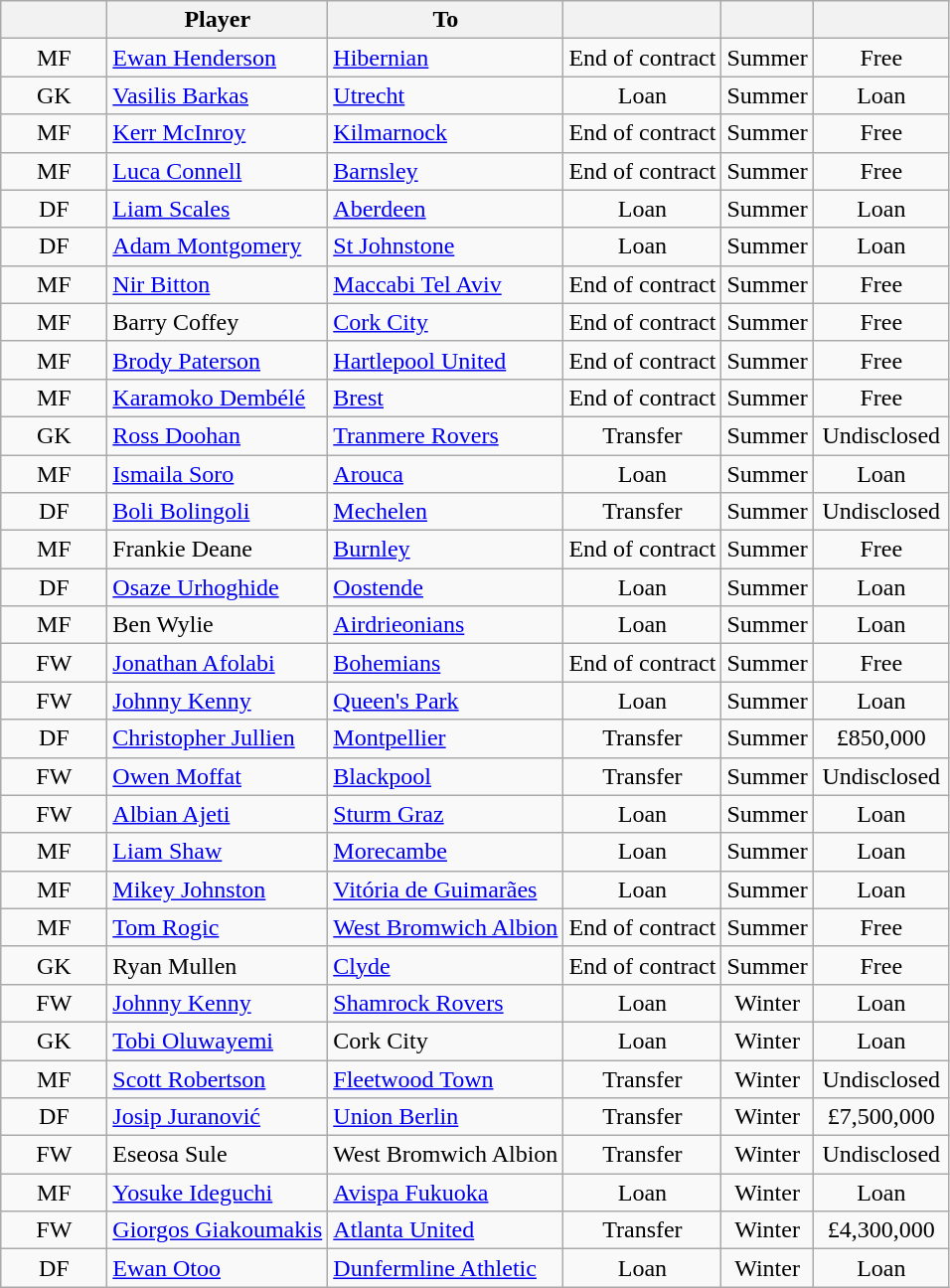<table class="wikitable sortable" style="text-align:center;">
<tr>
<th style="width:64px;"></th>
<th>Player</th>
<th>To</th>
<th></th>
<th></th>
<th style="width:84px;"></th>
</tr>
<tr>
<td>MF</td>
<td align="left"> <a href='#'>Ewan Henderson</a></td>
<td style="text-align:left"> <a href='#'>Hibernian</a></td>
<td>End of contract</td>
<td>Summer</td>
<td>Free</td>
</tr>
<tr>
<td>GK</td>
<td align="left"> <a href='#'>Vasilis Barkas</a></td>
<td style="text-align:left"> <a href='#'>Utrecht</a></td>
<td>Loan</td>
<td>Summer</td>
<td>Loan</td>
</tr>
<tr>
<td>MF</td>
<td align="left"> <a href='#'>Kerr McInroy</a></td>
<td style="text-align:left"> <a href='#'>Kilmarnock</a></td>
<td>End of contract</td>
<td>Summer</td>
<td>Free</td>
</tr>
<tr>
<td>MF</td>
<td align="left"> <a href='#'>Luca Connell</a></td>
<td style="text-align:left"> <a href='#'>Barnsley</a></td>
<td>End of contract</td>
<td>Summer</td>
<td>Free</td>
</tr>
<tr>
<td>DF</td>
<td align="left"> <a href='#'>Liam Scales</a></td>
<td style="text-align:left"> <a href='#'>Aberdeen</a></td>
<td>Loan</td>
<td>Summer</td>
<td>Loan</td>
</tr>
<tr>
<td>DF</td>
<td align="left"> <a href='#'>Adam Montgomery</a></td>
<td style="text-align:left"> <a href='#'>St Johnstone</a></td>
<td>Loan</td>
<td>Summer</td>
<td>Loan</td>
</tr>
<tr>
<td>MF</td>
<td align="left"> <a href='#'>Nir Bitton</a></td>
<td style="text-align:left"> <a href='#'>Maccabi Tel Aviv</a></td>
<td>End of contract</td>
<td>Summer</td>
<td>Free</td>
</tr>
<tr>
<td>MF</td>
<td align="left"> Barry Coffey</td>
<td style="text-align:left"> <a href='#'>Cork City</a></td>
<td>End of contract</td>
<td>Summer</td>
<td>Free</td>
</tr>
<tr>
<td>MF</td>
<td align="left"> <a href='#'>Brody Paterson</a></td>
<td style="text-align:left"> <a href='#'>Hartlepool United</a></td>
<td>End of contract</td>
<td>Summer</td>
<td>Free</td>
</tr>
<tr>
<td>MF</td>
<td align="left"> <a href='#'>Karamoko Dembélé</a></td>
<td style="text-align:left"> <a href='#'>Brest</a></td>
<td>End of contract</td>
<td>Summer</td>
<td>Free</td>
</tr>
<tr>
<td>GK</td>
<td align="left"> <a href='#'>Ross Doohan</a></td>
<td style="text-align:left"> <a href='#'>Tranmere Rovers</a></td>
<td>Transfer</td>
<td>Summer</td>
<td>Undisclosed</td>
</tr>
<tr>
<td>MF</td>
<td align="left"> <a href='#'>Ismaila Soro</a></td>
<td style="text-align:left"> <a href='#'>Arouca</a></td>
<td>Loan</td>
<td>Summer</td>
<td>Loan</td>
</tr>
<tr>
<td>DF</td>
<td align="left"> <a href='#'>Boli Bolingoli</a></td>
<td style="text-align:left"> <a href='#'>Mechelen</a></td>
<td>Transfer</td>
<td>Summer</td>
<td>Undisclosed</td>
</tr>
<tr>
<td>MF</td>
<td align="left"> Frankie Deane</td>
<td style="text-align:left"> <a href='#'>Burnley</a></td>
<td>End of contract</td>
<td>Summer</td>
<td>Free</td>
</tr>
<tr>
<td>DF</td>
<td align="left"> <a href='#'>Osaze Urhoghide</a></td>
<td style="text-align:left"> <a href='#'>Oostende</a></td>
<td>Loan</td>
<td>Summer</td>
<td>Loan</td>
</tr>
<tr>
<td>MF</td>
<td align="left"> Ben Wylie</td>
<td style="text-align:left"> <a href='#'>Airdrieonians</a></td>
<td>Loan</td>
<td>Summer</td>
<td>Loan</td>
</tr>
<tr>
<td>FW</td>
<td align="left"> <a href='#'>Jonathan Afolabi</a></td>
<td style="text-align:left"> <a href='#'>Bohemians</a></td>
<td>End of contract</td>
<td>Summer</td>
<td>Free</td>
</tr>
<tr>
<td>FW</td>
<td align="left"> <a href='#'>Johnny Kenny</a></td>
<td style="text-align:left"> <a href='#'>Queen's Park</a></td>
<td>Loan</td>
<td>Summer</td>
<td>Loan</td>
</tr>
<tr>
<td>DF</td>
<td align="left"> <a href='#'>Christopher Jullien</a></td>
<td style="text-align:left"> <a href='#'>Montpellier</a></td>
<td>Transfer</td>
<td>Summer</td>
<td>£850,000</td>
</tr>
<tr>
<td>FW</td>
<td align="left"> <a href='#'>Owen Moffat</a></td>
<td style="text-align:left"> <a href='#'>Blackpool</a></td>
<td>Transfer</td>
<td>Summer</td>
<td>Undisclosed</td>
</tr>
<tr>
<td>FW</td>
<td align="left"> <a href='#'>Albian Ajeti</a></td>
<td style="text-align:left"> <a href='#'>Sturm Graz</a></td>
<td>Loan</td>
<td>Summer</td>
<td>Loan</td>
</tr>
<tr>
<td>MF</td>
<td align="left"> <a href='#'>Liam Shaw</a></td>
<td style="text-align:left"> <a href='#'>Morecambe</a></td>
<td>Loan</td>
<td>Summer</td>
<td>Loan</td>
</tr>
<tr>
<td>MF</td>
<td align="left"> <a href='#'>Mikey Johnston</a></td>
<td style="text-align:left"> <a href='#'>Vitória de Guimarães</a></td>
<td>Loan</td>
<td>Summer</td>
<td>Loan</td>
</tr>
<tr>
<td>MF</td>
<td align="left"> <a href='#'>Tom Rogic</a></td>
<td style="text-align:left"> <a href='#'>West Bromwich Albion</a></td>
<td>End of contract</td>
<td>Summer</td>
<td>Free</td>
</tr>
<tr>
<td>GK</td>
<td align="left"> Ryan Mullen</td>
<td style="text-align:left"> <a href='#'>Clyde</a></td>
<td>End of contract</td>
<td>Summer</td>
<td>Free</td>
</tr>
<tr>
<td>FW</td>
<td align="left"> <a href='#'>Johnny Kenny</a></td>
<td style="text-align:left"> <a href='#'>Shamrock Rovers</a></td>
<td>Loan</td>
<td>Winter</td>
<td>Loan</td>
</tr>
<tr>
<td>GK</td>
<td align="left"> <a href='#'>Tobi Oluwayemi</a></td>
<td style="text-align:left"> Cork City</td>
<td>Loan</td>
<td>Winter</td>
<td>Loan</td>
</tr>
<tr>
<td>MF</td>
<td align="left"> <a href='#'>Scott Robertson</a></td>
<td style="text-align:left"> <a href='#'>Fleetwood Town</a></td>
<td>Transfer</td>
<td>Winter</td>
<td>Undisclosed</td>
</tr>
<tr>
<td>DF</td>
<td align="left"> <a href='#'>Josip Juranović</a></td>
<td style="text-align:left"> <a href='#'>Union Berlin</a></td>
<td>Transfer</td>
<td>Winter</td>
<td>£7,500,000</td>
</tr>
<tr>
<td>FW</td>
<td align="left"> Eseosa Sule</td>
<td style="text-align:left"> West Bromwich Albion</td>
<td>Transfer</td>
<td>Winter</td>
<td>Undisclosed</td>
</tr>
<tr>
<td>MF</td>
<td align="left"> <a href='#'>Yosuke Ideguchi</a></td>
<td style="text-align:left"> <a href='#'>Avispa Fukuoka</a></td>
<td>Loan</td>
<td>Winter</td>
<td>Loan</td>
</tr>
<tr>
<td>FW</td>
<td align="left"> <a href='#'>Giorgos Giakoumakis</a></td>
<td style="text-align:left"> <a href='#'>Atlanta United</a></td>
<td>Transfer</td>
<td>Winter</td>
<td>£4,300,000</td>
</tr>
<tr>
<td>DF</td>
<td align="left"> <a href='#'>Ewan Otoo</a></td>
<td style="text-align:left"> <a href='#'>Dunfermline Athletic</a></td>
<td>Loan</td>
<td>Winter</td>
<td>Loan</td>
</tr>
</table>
